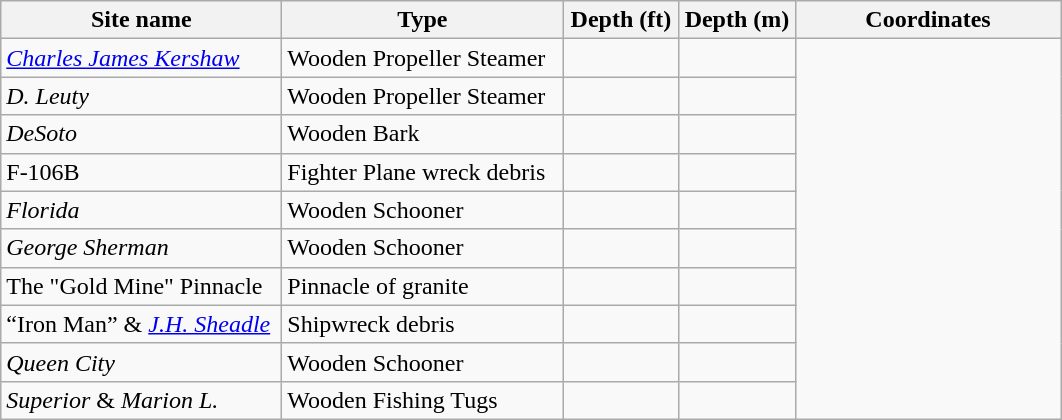<table class="wikitable">
<tr>
<th scope="col" width="180">Site name</th>
<th scope="col" width="180">Type</th>
<th scope="col" width="70">Depth (ft)</th>
<th scope="col" width="70">Depth (m)</th>
<th scope="col" width="170">Coordinates</th>
</tr>
<tr>
<td><em><a href='#'>Charles James Kershaw</a></em></td>
<td>Wooden Propeller Steamer</td>
<td></td>
<td></td>
</tr>
<tr>
<td><em>D. Leuty</em></td>
<td>Wooden Propeller Steamer</td>
<td></td>
<td></td>
</tr>
<tr>
<td><em>DeSoto</em></td>
<td>Wooden Bark</td>
<td></td>
<td></td>
</tr>
<tr>
<td>F-106B</td>
<td>Fighter Plane wreck debris</td>
<td></td>
<td></td>
</tr>
<tr>
<td><em>Florida</em></td>
<td>Wooden Schooner</td>
<td></td>
<td></td>
</tr>
<tr>
<td><em>George Sherman</em></td>
<td>Wooden Schooner</td>
<td></td>
<td></td>
</tr>
<tr>
<td>The "Gold Mine" Pinnacle</td>
<td>Pinnacle of granite</td>
<td></td>
<td></td>
</tr>
<tr>
<td>“Iron Man” & <a href='#'><em>J.H. Sheadle</em></a></td>
<td>Shipwreck debris</td>
<td></td>
<td></td>
</tr>
<tr>
<td><em>Queen City</em></td>
<td>Wooden Schooner</td>
<td></td>
<td></td>
</tr>
<tr>
<td><em>Superior</em> & <em>Marion L.</em></td>
<td>Wooden Fishing Tugs</td>
<td></td>
<td></td>
</tr>
</table>
